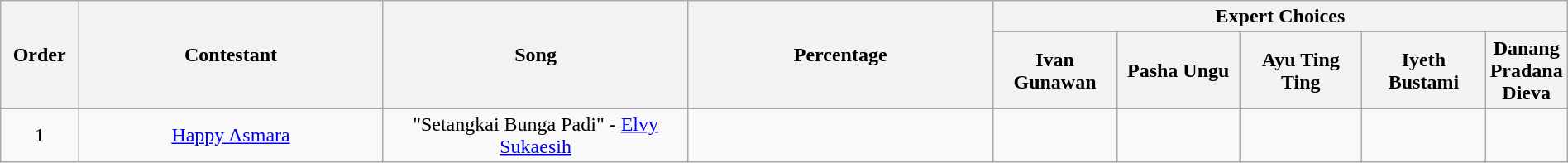<table class="wikitable" style="text-align:center; width:100%;">
<tr>
<th scope="col" rowspan="2" style="width:05%;">Order</th>
<th scope="col" rowspan="2" style="width:20%;">Contestant</th>
<th scope="col" rowspan="2" style="width:20%;">Song</th>
<th scope="col" rowspan="2" style="width:20%;">Percentage</th>
<th scope="col" colspan="5" style="width:32%;">Expert Choices</th>
</tr>
<tr>
<th style="width:08%;">Ivan Gunawan</th>
<th style="width:08%;">Pasha Ungu</th>
<th style="width:08%;">Ayu Ting Ting</th>
<th style="width:08%;">Iyeth Bustami</th>
<th style="width:08%;">Danang Pradana Dieva</th>
</tr>
<tr>
<td>1</td>
<td><a href='#'>Happy Asmara</a></td>
<td>"Setangkai Bunga Padi" - <a href='#'>Elvy Sukaesih</a></td>
<td></td>
<td></td>
<td></td>
<td></td>
<td></td>
<td></td>
</tr>
</table>
